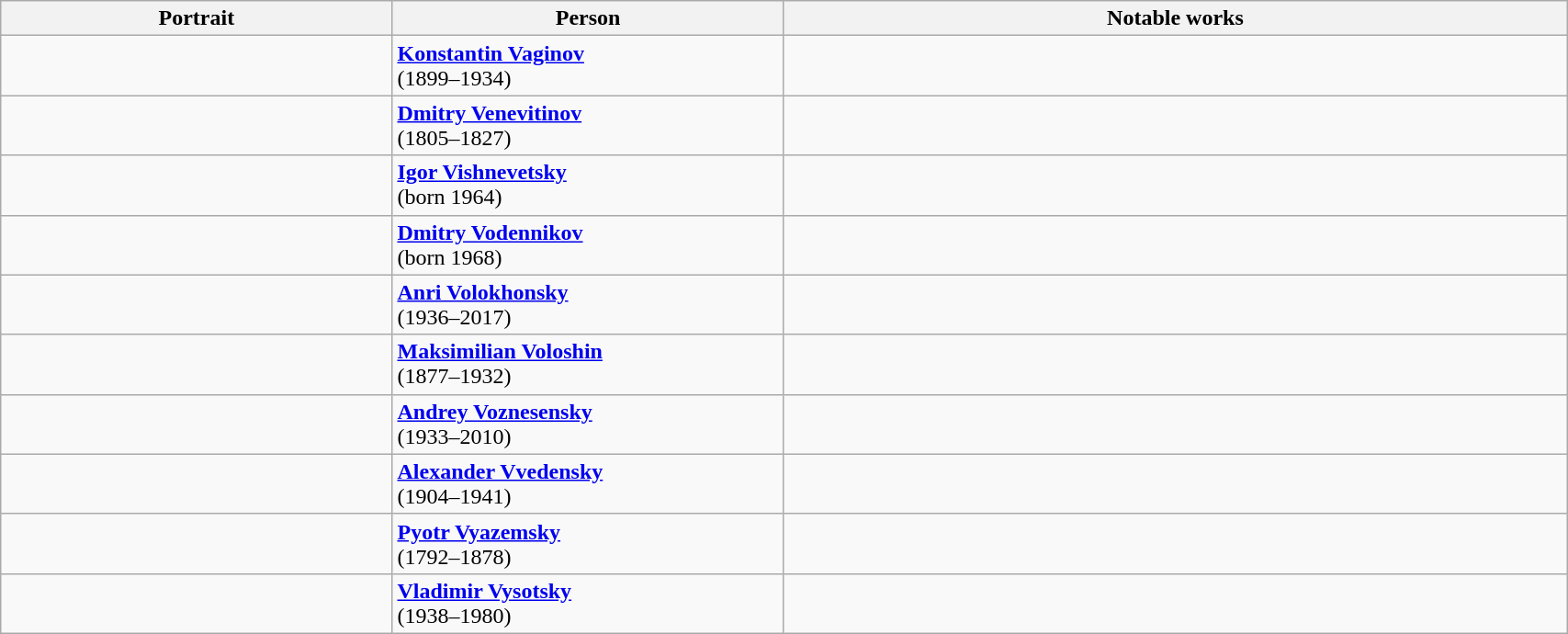<table class="wikitable" style="width:90%;">
<tr>
<th style="width:25%;">Portrait</th>
<th style="width:25%;">Person</th>
<th style="width:50%;">Notable works</th>
</tr>
<tr>
<td align=center></td>
<td><strong><a href='#'>Konstantin Vaginov</a></strong> <br>(1899–1934)</td>
<td></td>
</tr>
<tr>
<td align=center></td>
<td><strong><a href='#'>Dmitry Venevitinov</a></strong> <br>(1805–1827)</td>
<td></td>
</tr>
<tr>
<td align=center></td>
<td><strong><a href='#'>Igor Vishnevetsky</a></strong> <br>(born 1964)</td>
<td></td>
</tr>
<tr>
<td align=center></td>
<td><strong><a href='#'>Dmitry Vodennikov</a></strong> <br>(born 1968)</td>
<td></td>
</tr>
<tr>
<td align=center></td>
<td><strong><a href='#'>Anri Volokhonsky</a></strong> <br>(1936–2017)</td>
<td></td>
</tr>
<tr>
<td align=center></td>
<td><strong><a href='#'>Maksimilian Voloshin</a></strong><br> (1877–1932)</td>
<td></td>
</tr>
<tr>
<td align=center></td>
<td><strong><a href='#'>Andrey Voznesensky</a></strong> <br>(1933–2010)</td>
<td></td>
</tr>
<tr>
<td align=center></td>
<td><strong><a href='#'>Alexander Vvedensky</a></strong><br> (1904–1941)</td>
<td></td>
</tr>
<tr>
<td align=center></td>
<td><strong><a href='#'>Pyotr Vyazemsky</a></strong><br> (1792–1878)</td>
<td></td>
</tr>
<tr>
<td align=center></td>
<td><strong><a href='#'>Vladimir Vysotsky</a></strong> <br>(1938–1980)</td>
<td></td>
</tr>
</table>
